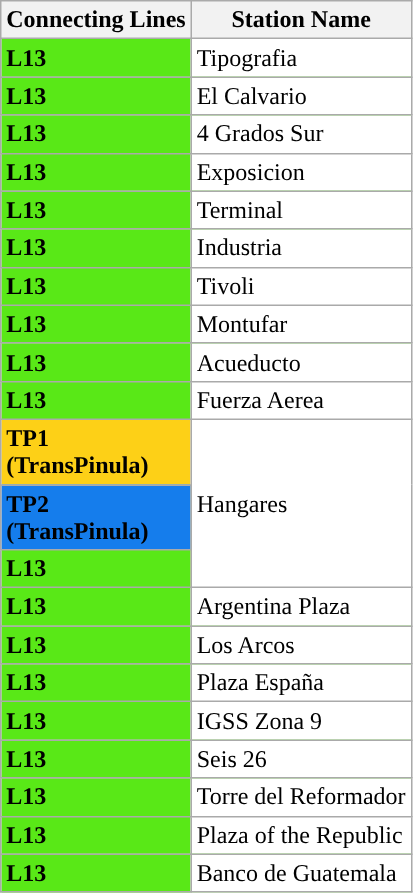<table class="wikitable">
<tr>
<th>Connecting Lines</th>
<th>Station Name</th>
</tr>
<tr style="background-color:#59E817;">
<td><strong>L13</strong></td>
<td style="color:black; background-color:white;">Tipografia</td>
</tr>
<tr style="background-color:#59E817;">
<td><strong>L13</strong></td>
<td style="color:black; background-color:white;">El Calvario</td>
</tr>
<tr style="background-color:#59E817;">
<td><strong>L13</strong></td>
<td rowspan="1" style="color:black; background-color:white;">4 Grados Sur</td>
</tr>
<tr style="background-color:#59E817;">
<td><strong>L13</strong></td>
<td rowspan="1" style="color:black; background-color:white;">Exposicion</td>
</tr>
<tr style="background-color:#59E817;">
<td><strong>L13</strong></td>
<td rowspan="1" style="color:black; background-color:white;">Terminal</td>
</tr>
<tr style="background-color:#59E817;">
<td><strong>L13</strong></td>
<td rowspan="1" style="color:black; background-color:white;">Industria</td>
</tr>
<tr style="background-color:#59E817;">
<td><strong>L13</strong></td>
<td rowspan="1" style="color:black; background-color:white;">Tivoli</td>
</tr>
<tr style="background-color:#59E817;">
<td><strong>L13</strong></td>
<td rowspan="1" style="color:black; background-color:white;">Montufar</td>
</tr>
<tr style="background-color:#59E817;">
<td><strong>L13</strong></td>
<td rowspan="1" style="color:black; background-color:white;">Acueducto</td>
</tr>
<tr style="background-color:#59E817;">
<td><strong>L13</strong></td>
<td style="color:black; background-color:white;">Fuerza Aerea</td>
</tr>
<tr style="background-color:#FDD017;">
<td><strong>TP1<br> (TransPinula)</strong></td>
<td style="background-color:white;" rowspan="3">Hangares</td>
</tr>
<tr style="background-color:#157DEC;">
<td><strong>TP2<br> (TransPinula)</strong></td>
</tr>
<tr style="background-color:#59E817;">
<td><strong>L13</strong></td>
</tr>
<tr style="background-color:#59E817;">
<td><strong>L13</strong></td>
<td style="color:black; background-color:white;">Argentina Plaza</td>
</tr>
<tr style="background-color:#59E817;">
<td><strong>L13</strong></td>
<td rowspan="1" style="color:black; background-color:white;">Los Arcos</td>
</tr>
<tr style="background-color:#59E817;">
<td><strong>L13</strong></td>
<td rowspan="1" style="color:black; background-color:white;">Plaza España</td>
</tr>
<tr style="background-color:#59E817;">
<td><strong>L13</strong></td>
<td rowspan="1" style="color:black; background-color:white;">IGSS Zona 9</td>
</tr>
<tr style="background-color:#59E817;">
<td><strong>L13</strong></td>
<td rowspan="1" style="color:black; background-color:white;">Seis 26</td>
</tr>
<tr style="background-color:#59E817;">
<td><strong>L13</strong></td>
<td rowspan="1" style="color:black; background-color:white;">Torre del Reformador</td>
</tr>
<tr style="background-color:#59E817;">
<td><strong>L13</strong></td>
<td rowspan="1" style="color:black; background-color:white;">Plaza of the Republic</td>
</tr>
<tr style="background-color:#59E817;">
<td><strong>L13</strong></td>
<td rowspan="1" style="color:black; background-color:white;">Banco de Guatemala</td>
</tr>
</table>
